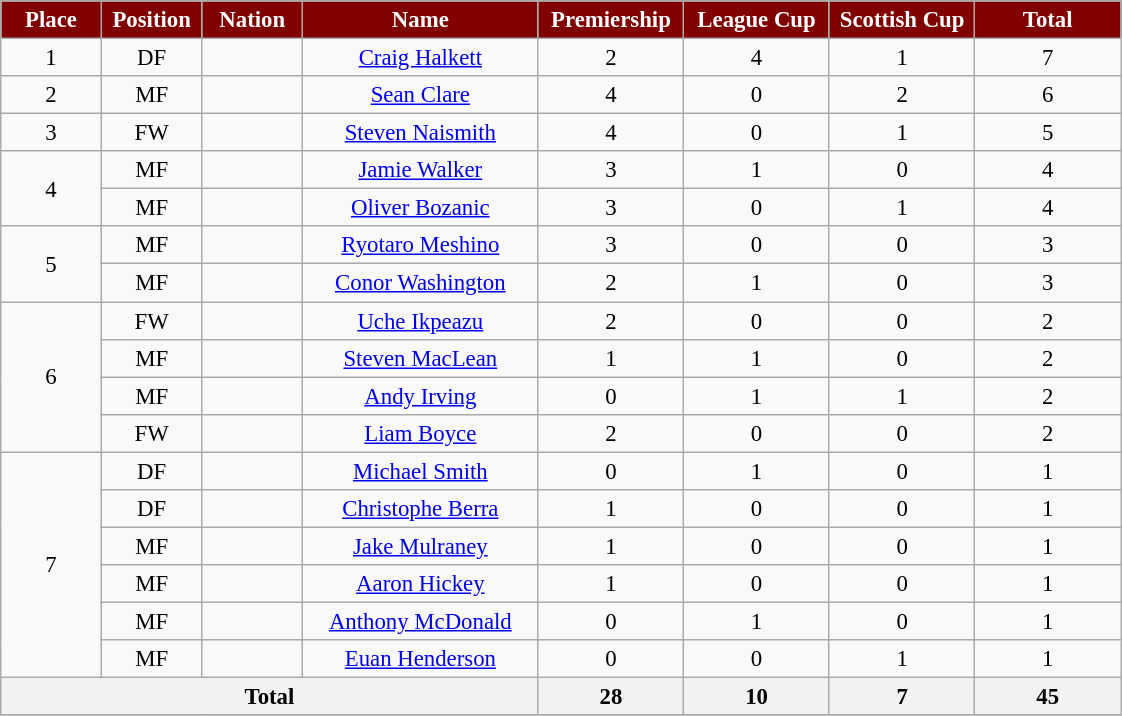<table class="wikitable" style="font-size: 95%; text-align: center;">
<tr>
<th style="background:maroon; color:white;" scope="col" width=60>Place</th>
<th style="background:maroon; color:white;" scope="col" width=60>Position</th>
<th style="background:maroon; color:white;" scope="col" width=60>Nation</th>
<th style="background:maroon; color:white;" scope="col" width=150>Name</th>
<th style="background:maroon; color:white;" scope="col" width=90>Premiership</th>
<th style="background:maroon; color:white;" scope="col" width=90>League Cup</th>
<th style="background:maroon; color:white;" scope="col" width=90>Scottish Cup</th>
<th style="background:maroon; color:white;" scope="col" width=90>Total</th>
</tr>
<tr>
<td rowspan="1">1</td>
<td>DF</td>
<td></td>
<td><a href='#'>Craig Halkett</a></td>
<td>2</td>
<td>4</td>
<td>1</td>
<td>7</td>
</tr>
<tr>
<td rowspan="1">2</td>
<td>MF</td>
<td></td>
<td><a href='#'>Sean Clare</a></td>
<td>4</td>
<td>0</td>
<td>2</td>
<td>6</td>
</tr>
<tr>
<td rowspan="1">3</td>
<td>FW</td>
<td></td>
<td><a href='#'>Steven Naismith</a></td>
<td>4</td>
<td>0</td>
<td>1</td>
<td>5</td>
</tr>
<tr>
<td rowspan="2">4</td>
<td>MF</td>
<td></td>
<td><a href='#'>Jamie Walker</a></td>
<td>3</td>
<td>1</td>
<td>0</td>
<td>4</td>
</tr>
<tr>
<td>MF</td>
<td></td>
<td><a href='#'>Oliver Bozanic</a></td>
<td>3</td>
<td>0</td>
<td>1</td>
<td>4</td>
</tr>
<tr>
<td rowspan="2">5</td>
<td>MF</td>
<td></td>
<td><a href='#'>Ryotaro Meshino</a></td>
<td>3</td>
<td>0</td>
<td>0</td>
<td>3</td>
</tr>
<tr>
<td>MF</td>
<td></td>
<td><a href='#'>Conor Washington</a></td>
<td>2</td>
<td>1</td>
<td>0</td>
<td>3</td>
</tr>
<tr>
<td rowspan="4">6</td>
<td>FW</td>
<td></td>
<td><a href='#'>Uche Ikpeazu</a></td>
<td>2</td>
<td>0</td>
<td>0</td>
<td>2</td>
</tr>
<tr>
<td>MF</td>
<td></td>
<td><a href='#'>Steven MacLean</a></td>
<td>1</td>
<td>1</td>
<td>0</td>
<td>2</td>
</tr>
<tr>
<td>MF</td>
<td></td>
<td><a href='#'>Andy Irving</a></td>
<td>0</td>
<td>1</td>
<td>1</td>
<td>2</td>
</tr>
<tr>
<td>FW</td>
<td></td>
<td><a href='#'>Liam Boyce</a></td>
<td>2</td>
<td>0</td>
<td>0</td>
<td>2</td>
</tr>
<tr>
<td rowspan="6">7</td>
<td>DF</td>
<td></td>
<td><a href='#'>Michael Smith</a></td>
<td>0</td>
<td>1</td>
<td>0</td>
<td>1</td>
</tr>
<tr>
<td>DF</td>
<td></td>
<td><a href='#'>Christophe Berra</a></td>
<td>1</td>
<td>0</td>
<td>0</td>
<td>1</td>
</tr>
<tr>
<td>MF</td>
<td></td>
<td><a href='#'>Jake Mulraney</a></td>
<td>1</td>
<td>0</td>
<td>0</td>
<td>1</td>
</tr>
<tr>
<td>MF</td>
<td></td>
<td><a href='#'>Aaron Hickey</a></td>
<td>1</td>
<td>0</td>
<td>0</td>
<td>1</td>
</tr>
<tr>
<td>MF</td>
<td></td>
<td><a href='#'>Anthony McDonald</a></td>
<td>0</td>
<td>1</td>
<td>0</td>
<td>1</td>
</tr>
<tr>
<td>MF</td>
<td></td>
<td><a href='#'>Euan Henderson</a></td>
<td>0</td>
<td>0</td>
<td>1</td>
<td>1</td>
</tr>
<tr>
<th colspan=4>Total</th>
<th>28</th>
<th>10</th>
<th>7</th>
<th>45</th>
</tr>
<tr>
</tr>
</table>
